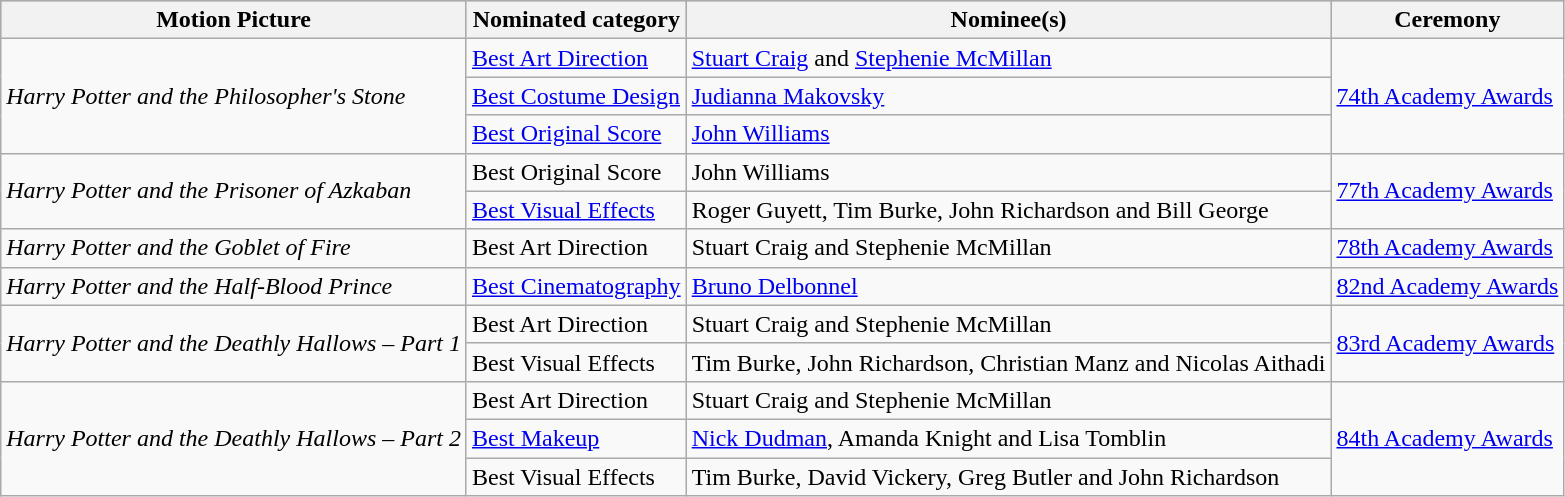<table class="wikitable">
<tr style="background:#b0c4de; text-align:center;">
<th>Motion Picture</th>
<th>Nominated category</th>
<th>Nominee(s)</th>
<th>Ceremony</th>
</tr>
<tr>
<td rowspan="3"><em>Harry Potter and the Philosopher's Stone</em></td>
<td><a href='#'>Best Art Direction</a></td>
<td><a href='#'>Stuart Craig</a> and <a href='#'>Stephenie McMillan</a></td>
<td rowspan="3"><a href='#'>74th Academy Awards</a></td>
</tr>
<tr>
<td><a href='#'>Best Costume Design</a></td>
<td><a href='#'>Judianna Makovsky</a></td>
</tr>
<tr>
<td><a href='#'>Best Original Score</a></td>
<td><a href='#'>John Williams</a></td>
</tr>
<tr>
<td rowspan="2"><em>Harry Potter and the Prisoner of Azkaban</em></td>
<td>Best Original Score</td>
<td>John Williams</td>
<td rowspan="2"><a href='#'>77th Academy Awards</a></td>
</tr>
<tr>
<td><a href='#'>Best Visual Effects</a></td>
<td>Roger Guyett, Tim Burke, John Richardson and Bill George</td>
</tr>
<tr>
<td><em>Harry Potter and the Goblet of Fire</em></td>
<td>Best Art Direction</td>
<td>Stuart Craig and Stephenie McMillan</td>
<td><a href='#'>78th Academy Awards</a></td>
</tr>
<tr>
<td><em>Harry Potter and the Half-Blood Prince</em></td>
<td><a href='#'>Best Cinematography</a></td>
<td><a href='#'>Bruno Delbonnel</a></td>
<td><a href='#'>82nd Academy Awards</a></td>
</tr>
<tr>
<td rowspan="2"><em>Harry Potter and the Deathly Hallows</em> – <em>Part 1</em></td>
<td>Best Art Direction</td>
<td>Stuart Craig and Stephenie McMillan</td>
<td rowspan="2"><a href='#'>83rd Academy Awards</a></td>
</tr>
<tr>
<td>Best Visual Effects</td>
<td>Tim Burke, John Richardson, Christian Manz and Nicolas Aithadi</td>
</tr>
<tr>
<td rowspan="3"><em>Harry Potter and the Deathly Hallows</em> – <em>Part 2</em></td>
<td>Best Art Direction</td>
<td>Stuart Craig and Stephenie McMillan</td>
<td rowspan="3"><a href='#'>84th Academy Awards</a></td>
</tr>
<tr>
<td><a href='#'>Best Makeup</a></td>
<td><a href='#'>Nick Dudman</a>, Amanda Knight and Lisa Tomblin</td>
</tr>
<tr>
<td>Best Visual Effects</td>
<td>Tim Burke, David Vickery, Greg Butler and John Richardson</td>
</tr>
</table>
